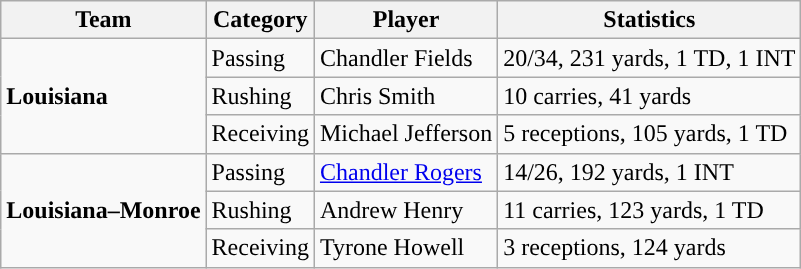<table class="wikitable" style="float: left;">
<tr>
<th>Team</th>
<th>Category</th>
<th>Player</th>
<th>Statistics</th>
</tr>
<tr>
<td rowspan=3><strong>Louisiana</strong></td>
<td>Passing</td>
<td>Chandler Fields</td>
<td>20/34, 231 yards, 1 TD, 1 INT</td>
</tr>
<tr>
<td>Rushing</td>
<td>Chris Smith</td>
<td>10 carries, 41 yards</td>
</tr>
<tr>
<td>Receiving</td>
<td>Michael Jefferson</td>
<td>5 receptions, 105 yards, 1 TD</td>
</tr>
<tr>
<td rowspan=3><strong>Louisiana–Monroe</strong></td>
<td>Passing</td>
<td><a href='#'>Chandler Rogers</a></td>
<td>14/26, 192 yards, 1 INT</td>
</tr>
<tr>
<td>Rushing</td>
<td>Andrew Henry</td>
<td>11 carries, 123 yards, 1 TD</td>
</tr>
<tr>
<td>Receiving</td>
<td>Tyrone Howell</td>
<td>3 receptions, 124 yards</td>
</tr>
</table>
